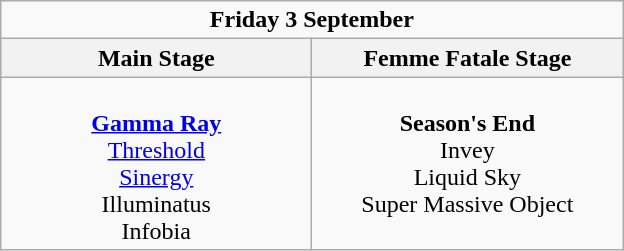<table class="wikitable">
<tr>
<td colspan="2" align="center"><strong>Friday 3 September</strong></td>
</tr>
<tr>
<th>Main Stage</th>
<th>Femme Fatale Stage</th>
</tr>
<tr>
<td valign="top" align="center" width=200><br><strong><a href='#'>Gamma Ray</a></strong><br>
<a href='#'>Threshold</a><br>
<a href='#'>Sinergy</a><br>
Illuminatus<br>
Infobia<br></td>
<td valign="top" align="center" width=200><br><strong>Season's End</strong><br>
Invey<br>
Liquid Sky<br>
Super Massive Object<br></td>
</tr>
</table>
